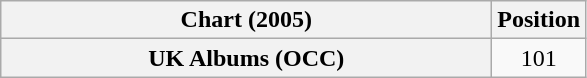<table class="wikitable sortable plainrowheaders" style="text-align:center">
<tr>
<th scope="col" style="width:20em;">Chart (2005)</th>
<th scope="col">Position</th>
</tr>
<tr>
<th scope="row">UK Albums (OCC)</th>
<td>101</td>
</tr>
</table>
